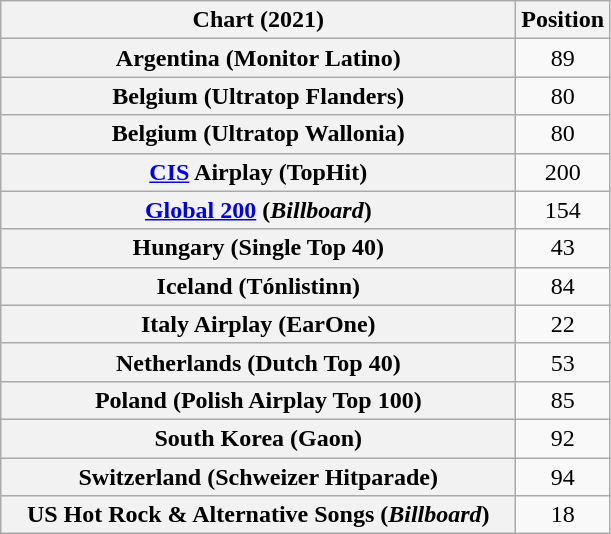<table class="wikitable sortable plainrowheaders" style="text-align:center">
<tr>
<th scope="col" style="width:21em;">Chart (2021)</th>
<th scope="col">Position</th>
</tr>
<tr>
<th scope="row">Argentina (Monitor Latino)</th>
<td>89</td>
</tr>
<tr>
<th scope="row">Belgium (Ultratop Flanders)</th>
<td>80</td>
</tr>
<tr>
<th scope="row">Belgium (Ultratop Wallonia)</th>
<td>80</td>
</tr>
<tr>
<th scope="row"><a href='#'>CIS</a> Airplay (TopHit)</th>
<td>200</td>
</tr>
<tr>
<th scope="row"><a href='#'>Global 200</a> (<em>Billboard</em>)</th>
<td>154</td>
</tr>
<tr>
<th scope="row">Hungary (Single Top 40)</th>
<td>43</td>
</tr>
<tr>
<th scope="row">Iceland (Tónlistinn)</th>
<td>84</td>
</tr>
<tr>
<th scope="row">Italy Airplay (EarOne)</th>
<td>22</td>
</tr>
<tr>
<th scope="row">Netherlands (Dutch Top 40)</th>
<td>53</td>
</tr>
<tr>
<th scope="row">Poland (Polish Airplay Top 100)</th>
<td>85</td>
</tr>
<tr>
<th scope="row">South Korea (Gaon)</th>
<td>92</td>
</tr>
<tr>
<th scope="row">Switzerland (Schweizer Hitparade)</th>
<td>94</td>
</tr>
<tr>
<th scope="row">US Hot Rock & Alternative Songs (<em>Billboard</em>)</th>
<td>18</td>
</tr>
</table>
